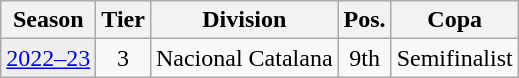<table class="wikitable">
<tr>
<th>Season</th>
<th>Tier</th>
<th>Division</th>
<th>Pos.</th>
<th>Copa</th>
</tr>
<tr>
<td style="background:#efefef;"><a href='#'>2022–23</a></td>
<td align="center">3</td>
<td>Nacional Catalana</td>
<td align="center">9th</td>
<td>Semifinalist</td>
</tr>
</table>
